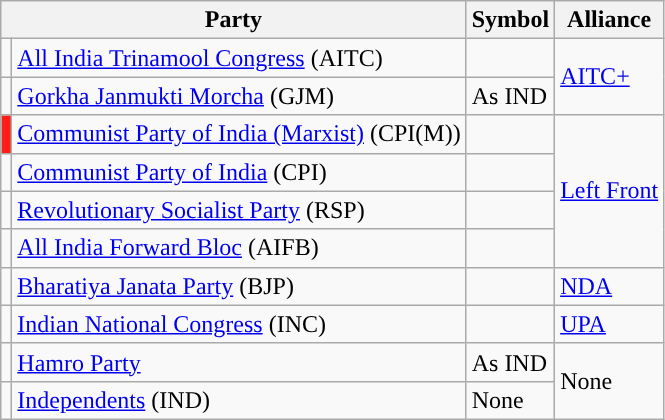<table class="wikitable">
<tr>
<th colspan="2">Party</th>
<th>Symbol</th>
<th>Alliance</th>
</tr>
<tr>
<td></td>
<td><a href='#'>All India Trinamool Congress</a> (AITC)</td>
<td></td>
<td rowspan="2"><a href='#'>AITC+</a></td>
</tr>
<tr>
<td></td>
<td><a href='#'>Gorkha Janmukti Morcha</a> (GJM)</td>
<td>As IND</td>
</tr>
<tr>
<td bgcolor=#FF1D15></td>
<td><a href='#'>Communist Party of India (Marxist)</a> (CPI(M))</td>
<td></td>
<td rowspan="4"><a href='#'>Left Front</a></td>
</tr>
<tr>
<td></td>
<td><a href='#'>Communist Party of India</a> (CPI)</td>
<td></td>
</tr>
<tr>
<td></td>
<td><a href='#'>Revolutionary Socialist Party</a> (RSP)</td>
<td></td>
</tr>
<tr>
<td></td>
<td><a href='#'>All India Forward Bloc</a> (AIFB)</td>
<td></td>
</tr>
<tr>
<td></td>
<td><a href='#'>Bharatiya Janata Party</a> (BJP)</td>
<td></td>
<td><a href='#'>NDA</a></td>
</tr>
<tr>
<td></td>
<td><a href='#'>Indian National Congress</a> (INC)</td>
<td></td>
<td><a href='#'>UPA</a></td>
</tr>
<tr>
<td></td>
<td><a href='#'>Hamro Party</a></td>
<td>As IND</td>
<td rowspan="2">None</td>
</tr>
<tr>
<td></td>
<td><a href='#'>Independents</a> (IND)</td>
<td>None</td>
</tr>
</table>
